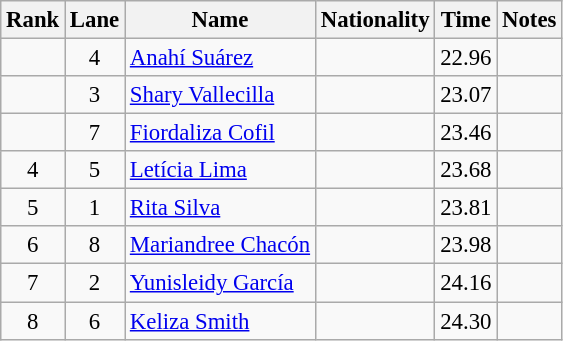<table class="wikitable sortable" style="text-align:center;font-size:95%">
<tr>
<th>Rank</th>
<th>Lane</th>
<th>Name</th>
<th>Nationality</th>
<th>Time</th>
<th>Notes</th>
</tr>
<tr>
<td></td>
<td>4</td>
<td align=left><a href='#'>Anahí Suárez</a></td>
<td align=left></td>
<td>22.96</td>
<td></td>
</tr>
<tr>
<td></td>
<td>3</td>
<td align=left><a href='#'>Shary Vallecilla</a></td>
<td align=left></td>
<td>23.07</td>
<td></td>
</tr>
<tr>
<td></td>
<td>7</td>
<td align=left><a href='#'>Fiordaliza Cofil</a></td>
<td align=left></td>
<td>23.46</td>
<td></td>
</tr>
<tr>
<td>4</td>
<td>5</td>
<td align=left><a href='#'>Letícia Lima</a></td>
<td align=left></td>
<td>23.68</td>
<td></td>
</tr>
<tr>
<td>5</td>
<td>1</td>
<td align=left><a href='#'>Rita Silva</a></td>
<td align=left></td>
<td>23.81</td>
<td></td>
</tr>
<tr>
<td>6</td>
<td>8</td>
<td align=left><a href='#'>Mariandree Chacón</a></td>
<td align=left></td>
<td>23.98</td>
<td></td>
</tr>
<tr>
<td>7</td>
<td>2</td>
<td align=left><a href='#'>Yunisleidy García</a></td>
<td align=left></td>
<td>24.16</td>
<td></td>
</tr>
<tr>
<td>8</td>
<td>6</td>
<td align=left><a href='#'>Keliza Smith</a></td>
<td align=left></td>
<td>24.30</td>
<td></td>
</tr>
</table>
